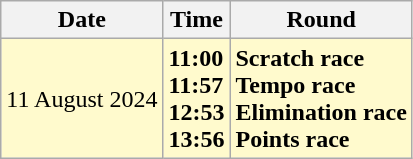<table class="wikitable">
<tr>
<th>Date</th>
<th>Time</th>
<th>Round</th>
</tr>
<tr style="background:lemonchiffon">
<td>11 August 2024</td>
<td><strong>11:00<br>11:57<br>12:53<br>13:56</strong></td>
<td><strong>Scratch race<br>Tempo race<br>Elimination race<br>Points race</strong></td>
</tr>
</table>
